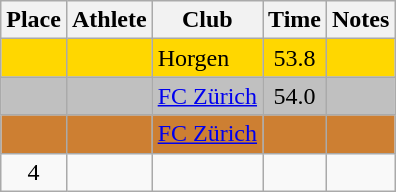<table class="wikitable sortable">
<tr>
<th>Place</th>
<th>Athlete</th>
<th>Club</th>
<th>Time</th>
<th>Notes</th>
</tr>
<tr style="background:gold;">
<td align=center></td>
<td></td>
<td>Horgen</td>
<td align=center>53.8</td>
<td></td>
</tr>
<tr style="background:silver;">
<td align=center></td>
<td></td>
<td><a href='#'>FC Zürich</a></td>
<td align=center>54.0</td>
<td></td>
</tr>
<tr style="background:#CD7F32;">
<td align=center></td>
<td></td>
<td><a href='#'>FC Zürich</a></td>
<td></td>
<td></td>
</tr>
<tr>
<td align=center>4</td>
<td></td>
<td></td>
<td></td>
</tr>
</table>
